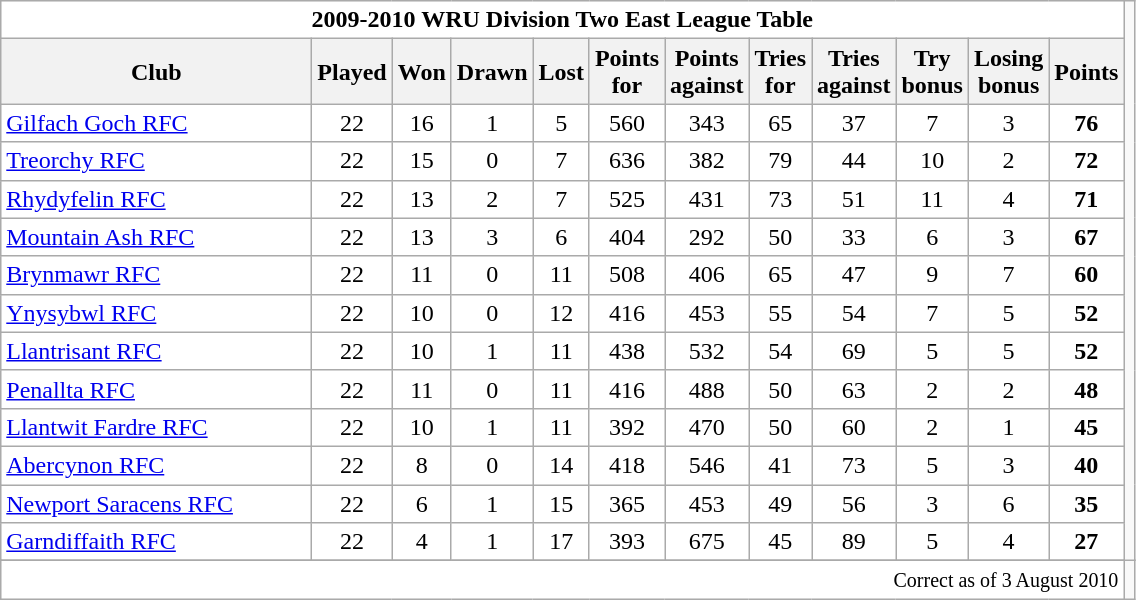<table class="wikitable" style="float:left; margin-right:15px; text-align: center;">
<tr>
<td colspan="12" bgcolor="#FFFFFF" cellpadding="0" cellspacing="0"><strong>2009-2010 WRU Division Two East League Table</strong></td>
</tr>
<tr>
<th bgcolor="#efefef" width="200">Club</th>
<th bgcolor="#efefef" width="20">Played</th>
<th bgcolor="#efefef" width="20">Won</th>
<th bgcolor="#efefef" width="20">Drawn</th>
<th bgcolor="#efefef" width="20">Lost</th>
<th bgcolor="#efefef" width="20">Points for</th>
<th bgcolor="#efefef" width="20">Points against</th>
<th bgcolor="#efefef" width="20">Tries for</th>
<th bgcolor="#efefef" width="20">Tries against</th>
<th bgcolor="#efefef" width="20">Try bonus</th>
<th bgcolor="#efefef" width="20">Losing bonus</th>
<th bgcolor="#efefef" width="20">Points</th>
</tr>
<tr bgcolor=#ffffff align=center>
<td align=left><a href='#'>Gilfach Goch RFC</a></td>
<td>22</td>
<td>16</td>
<td>1</td>
<td>5</td>
<td>560</td>
<td>343</td>
<td>65</td>
<td>37</td>
<td>7</td>
<td>3</td>
<td><strong>76</strong></td>
</tr>
<tr bgcolor=#ffffff align=center>
<td align=left><a href='#'>Treorchy RFC</a></td>
<td>22</td>
<td>15</td>
<td>0</td>
<td>7</td>
<td>636</td>
<td>382</td>
<td>79</td>
<td>44</td>
<td>10</td>
<td>2</td>
<td><strong>72</strong></td>
</tr>
<tr bgcolor=#ffffff align=center>
<td align=left><a href='#'>Rhydyfelin RFC</a></td>
<td>22</td>
<td>13</td>
<td>2</td>
<td>7</td>
<td>525</td>
<td>431</td>
<td>73</td>
<td>51</td>
<td>11</td>
<td>4</td>
<td><strong>71</strong></td>
</tr>
<tr bgcolor=#ffffff align=center>
<td align=left><a href='#'>Mountain Ash RFC</a></td>
<td>22</td>
<td>13</td>
<td>3</td>
<td>6</td>
<td>404</td>
<td>292</td>
<td>50</td>
<td>33</td>
<td>6</td>
<td>3</td>
<td><strong>67</strong></td>
</tr>
<tr bgcolor=#ffffff align=center>
<td align=left><a href='#'>Brynmawr RFC</a></td>
<td>22</td>
<td>11</td>
<td>0</td>
<td>11</td>
<td>508</td>
<td>406</td>
<td>65</td>
<td>47</td>
<td>9</td>
<td>7</td>
<td><strong>60</strong></td>
</tr>
<tr bgcolor=#ffffff align=center>
<td align=left><a href='#'>Ynysybwl RFC</a></td>
<td>22</td>
<td>10</td>
<td>0</td>
<td>12</td>
<td>416</td>
<td>453</td>
<td>55</td>
<td>54</td>
<td>7</td>
<td>5</td>
<td><strong>52</strong></td>
</tr>
<tr bgcolor=#ffffff align=center>
<td align=left><a href='#'>Llantrisant RFC</a></td>
<td>22</td>
<td>10</td>
<td>1</td>
<td>11</td>
<td>438</td>
<td>532</td>
<td>54</td>
<td>69</td>
<td>5</td>
<td>5</td>
<td><strong>52</strong></td>
</tr>
<tr bgcolor=#ffffff align=center>
<td align=left><a href='#'>Penallta RFC</a></td>
<td>22</td>
<td>11</td>
<td>0</td>
<td>11</td>
<td>416</td>
<td>488</td>
<td>50</td>
<td>63</td>
<td>2</td>
<td>2</td>
<td><strong>48</strong></td>
</tr>
<tr bgcolor=#ffffff align=center>
<td align=left><a href='#'>Llantwit Fardre RFC</a></td>
<td>22</td>
<td>10</td>
<td>1</td>
<td>11</td>
<td>392</td>
<td>470</td>
<td>50</td>
<td>60</td>
<td>2</td>
<td>1</td>
<td><strong>45</strong></td>
</tr>
<tr bgcolor=#ffffff align=center>
<td align=left><a href='#'>Abercynon RFC</a></td>
<td>22</td>
<td>8</td>
<td>0</td>
<td>14</td>
<td>418</td>
<td>546</td>
<td>41</td>
<td>73</td>
<td>5</td>
<td>3</td>
<td><strong>40</strong></td>
</tr>
<tr bgcolor=#ffffff align=center>
<td align=left><a href='#'>Newport Saracens RFC</a></td>
<td>22</td>
<td>6</td>
<td>1</td>
<td>15</td>
<td>365</td>
<td>453</td>
<td>49</td>
<td>56</td>
<td>3</td>
<td>6</td>
<td><strong>35</strong></td>
</tr>
<tr bgcolor=#ffffff align=center>
<td align=left><a href='#'>Garndiffaith RFC</a></td>
<td>22</td>
<td>4</td>
<td>1</td>
<td>17</td>
<td>393</td>
<td>675</td>
<td>45</td>
<td>89</td>
<td>5</td>
<td>4</td>
<td><strong>27</strong></td>
</tr>
<tr bgcolor=#ffffff align=center>
</tr>
<tr>
<td colspan="12" align="right" bgcolor="#FFFFFF" cellpadding="0" cellspacing="0"><small>Correct as of 3 August 2010</small></td>
<td></td>
</tr>
</table>
